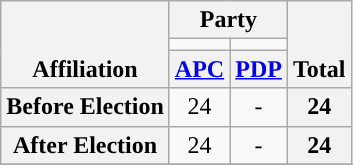<table class=wikitable style="text-align:center">
<tr style="vertical-align:bottom;">
<th rowspan=3>Affiliation</th>
<th colspan=2>Party</th>
<th rowspan=3>Total</th>
</tr>
<tr>
<td style="background-color:"></td>
<td style="background-color:"></td>
</tr>
<tr>
<th><a href='#'>APC</a></th>
<th><a href='#'>PDP</a></th>
</tr>
<tr>
<th>Before Election</th>
<td>24</td>
<td>-</td>
<th>24</th>
</tr>
<tr>
<th>After Election</th>
<td>24</td>
<td>-</td>
<th>24</th>
</tr>
<tr>
</tr>
</table>
